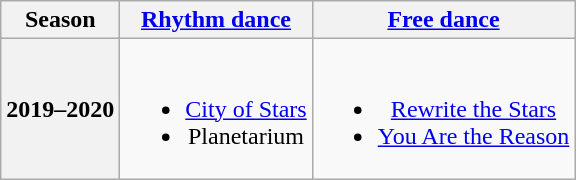<table class=wikitable style=text-align:center>
<tr>
<th>Season</th>
<th><a href='#'>Rhythm dance</a></th>
<th><a href='#'>Free dance</a></th>
</tr>
<tr>
<th>2019–2020 <br> </th>
<td><br><ul><li> <a href='#'>City of Stars</a></li><li> Planetarium<br></li></ul></td>
<td><br><ul><li><a href='#'>Rewrite the Stars</a><br></li><li><a href='#'>You Are the Reason</a><br></li></ul></td>
</tr>
</table>
